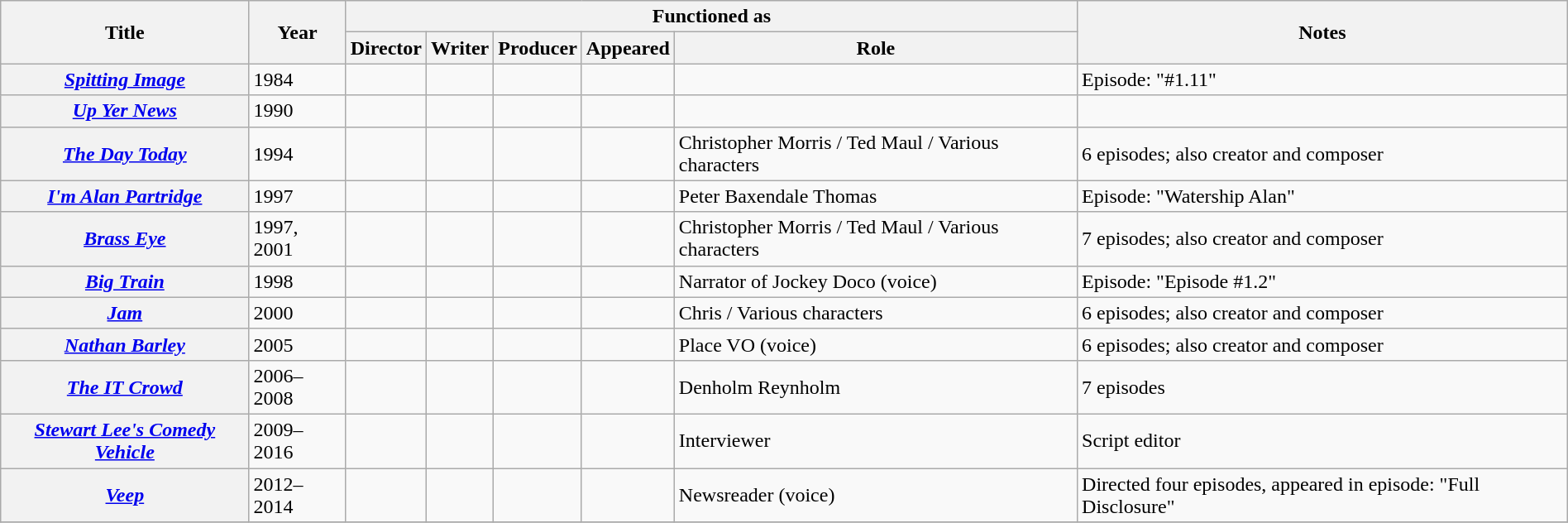<table class="wikitable sortable plainrowheaders" style="margin-right: 0;">
<tr>
<th rowspan="2" scope="col">Title</th>
<th rowspan="2" scope="col">Year</th>
<th colspan="5" scope="col">Functioned as</th>
<th rowspan="2" scope="col" class="unsortable">Notes</th>
</tr>
<tr>
<th scope="col">Director</th>
<th scope="col">Writer</th>
<th scope="col">Producer</th>
<th scope="col">Appeared</th>
<th scope="col">Role</th>
</tr>
<tr>
<th scope="row"><em><a href='#'>Spitting Image</a></em></th>
<td>1984</td>
<td></td>
<td></td>
<td></td>
<td></td>
<td></td>
<td>Episode: "#1.11"</td>
</tr>
<tr>
<th scope="row"><em><a href='#'>Up Yer News</a></em></th>
<td>1990</td>
<td></td>
<td></td>
<td></td>
<td></td>
<td></td>
<td></td>
</tr>
<tr>
<th scope="row"><em><a href='#'>The Day Today</a></em></th>
<td>1994</td>
<td></td>
<td></td>
<td></td>
<td></td>
<td>Christopher Morris / Ted Maul / Various characters</td>
<td>6 episodes; also creator and composer</td>
</tr>
<tr>
<th scope="row"><em><a href='#'>I'm Alan Partridge</a></em></th>
<td>1997</td>
<td></td>
<td></td>
<td></td>
<td></td>
<td>Peter Baxendale Thomas</td>
<td>Episode: "Watership Alan"</td>
</tr>
<tr>
<th scope="row"><em><a href='#'>Brass Eye</a></em></th>
<td>1997, 2001</td>
<td></td>
<td></td>
<td></td>
<td></td>
<td>Christopher Morris / Ted Maul / Various characters</td>
<td>7 episodes; also creator and composer</td>
</tr>
<tr>
<th scope="row"><em><a href='#'>Big Train</a></em></th>
<td>1998</td>
<td></td>
<td></td>
<td></td>
<td></td>
<td>Narrator of Jockey Doco (voice)</td>
<td>Episode: "Episode #1.2"</td>
</tr>
<tr>
<th scope="row"><em><a href='#'>Jam</a></em></th>
<td>2000</td>
<td></td>
<td></td>
<td></td>
<td></td>
<td>Chris / Various characters</td>
<td>6 episodes; also creator and composer</td>
</tr>
<tr>
<th scope="row"><em><a href='#'>Nathan Barley</a></em></th>
<td>2005</td>
<td></td>
<td></td>
<td></td>
<td></td>
<td>Place VO (voice)</td>
<td>6 episodes; also creator and composer</td>
</tr>
<tr>
<th scope="row"><em><a href='#'>The IT Crowd</a></em></th>
<td>2006–2008</td>
<td></td>
<td></td>
<td></td>
<td></td>
<td>Denholm Reynholm</td>
<td>7 episodes</td>
</tr>
<tr>
<th scope="row"><em><a href='#'>Stewart Lee's Comedy Vehicle</a></em></th>
<td>2009–2016</td>
<td></td>
<td></td>
<td></td>
<td></td>
<td>Interviewer</td>
<td>Script editor</td>
</tr>
<tr>
<th scope="row"><em><a href='#'>Veep</a></em></th>
<td>2012–2014</td>
<td></td>
<td></td>
<td></td>
<td></td>
<td>Newsreader (voice)</td>
<td>Directed four episodes, appeared in episode: "Full Disclosure"</td>
</tr>
<tr>
</tr>
</table>
